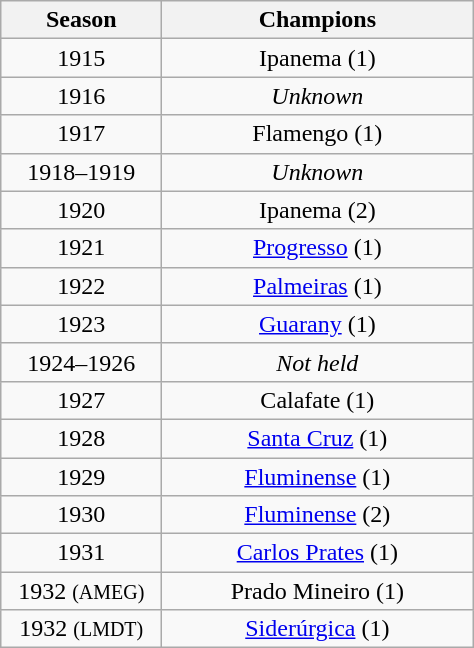<table class="wikitable" style="text-align:center; margin-left:1em;">
<tr>
<th style="width:100px">Season</th>
<th style="width:200px">Champions</th>
</tr>
<tr>
<td>1915</td>
<td>Ipanema (1)</td>
</tr>
<tr>
<td>1916</td>
<td><em>Unknown</em></td>
</tr>
<tr>
<td>1917</td>
<td>Flamengo (1)</td>
</tr>
<tr>
<td>1918–1919</td>
<td><em>Unknown</em></td>
</tr>
<tr>
<td>1920</td>
<td>Ipanema (2)</td>
</tr>
<tr>
<td>1921</td>
<td><a href='#'>Progresso</a> (1)</td>
</tr>
<tr>
<td>1922</td>
<td><a href='#'>Palmeiras</a> (1)</td>
</tr>
<tr>
<td>1923</td>
<td><a href='#'>Guarany</a> (1)</td>
</tr>
<tr>
<td>1924–1926</td>
<td><em>Not held</em></td>
</tr>
<tr>
<td>1927</td>
<td>Calafate (1)</td>
</tr>
<tr>
<td>1928</td>
<td><a href='#'>Santa Cruz</a> (1)</td>
</tr>
<tr>
<td>1929</td>
<td><a href='#'>Fluminense</a> (1)</td>
</tr>
<tr>
<td>1930</td>
<td><a href='#'>Fluminense</a> (2)</td>
</tr>
<tr>
<td>1931</td>
<td><a href='#'>Carlos Prates</a> (1)</td>
</tr>
<tr>
<td>1932 <small>(AMEG)</small></td>
<td>Prado Mineiro (1)</td>
</tr>
<tr>
<td>1932 <small>(LMDT)</small></td>
<td><a href='#'>Siderúrgica</a> (1)</td>
</tr>
</table>
